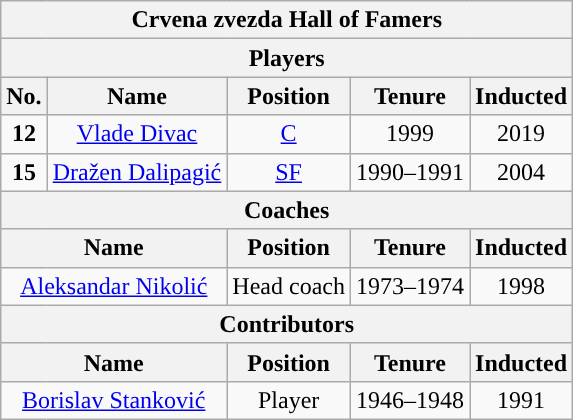<table class="wikitable" style="text-align:center">
<tr>
<th colspan="5">Crvena zvezda Hall of Famers</th>
</tr>
<tr>
<th colspan="5">Players</th>
</tr>
<tr>
<th>No.</th>
<th>Name</th>
<th>Position</th>
<th>Tenure</th>
<th>Inducted</th>
</tr>
<tr>
<td><strong>12</strong></td>
<td><a href='#'>Vlade Divac</a></td>
<td><a href='#'>C</a></td>
<td>1999</td>
<td>2019</td>
</tr>
<tr>
<td><strong>15</strong></td>
<td><a href='#'>Dražen Dalipagić</a></td>
<td><a href='#'>SF</a></td>
<td>1990–1991</td>
<td>2004</td>
</tr>
<tr>
<th colspan="5">Coaches</th>
</tr>
<tr>
<th colspan=2>Name</th>
<th>Position</th>
<th>Tenure</th>
<th>Inducted</th>
</tr>
<tr>
<td colspan=2><a href='#'>Aleksandar Nikolić</a></td>
<td>Head coach</td>
<td>1973–1974</td>
<td>1998</td>
</tr>
<tr>
<th colspan="5">Contributors</th>
</tr>
<tr>
<th colspan=2>Name</th>
<th>Position</th>
<th>Tenure</th>
<th>Inducted</th>
</tr>
<tr>
<td colspan=2><a href='#'>Borislav Stanković</a></td>
<td>Player</td>
<td>1946–1948</td>
<td>1991</td>
</tr>
</table>
